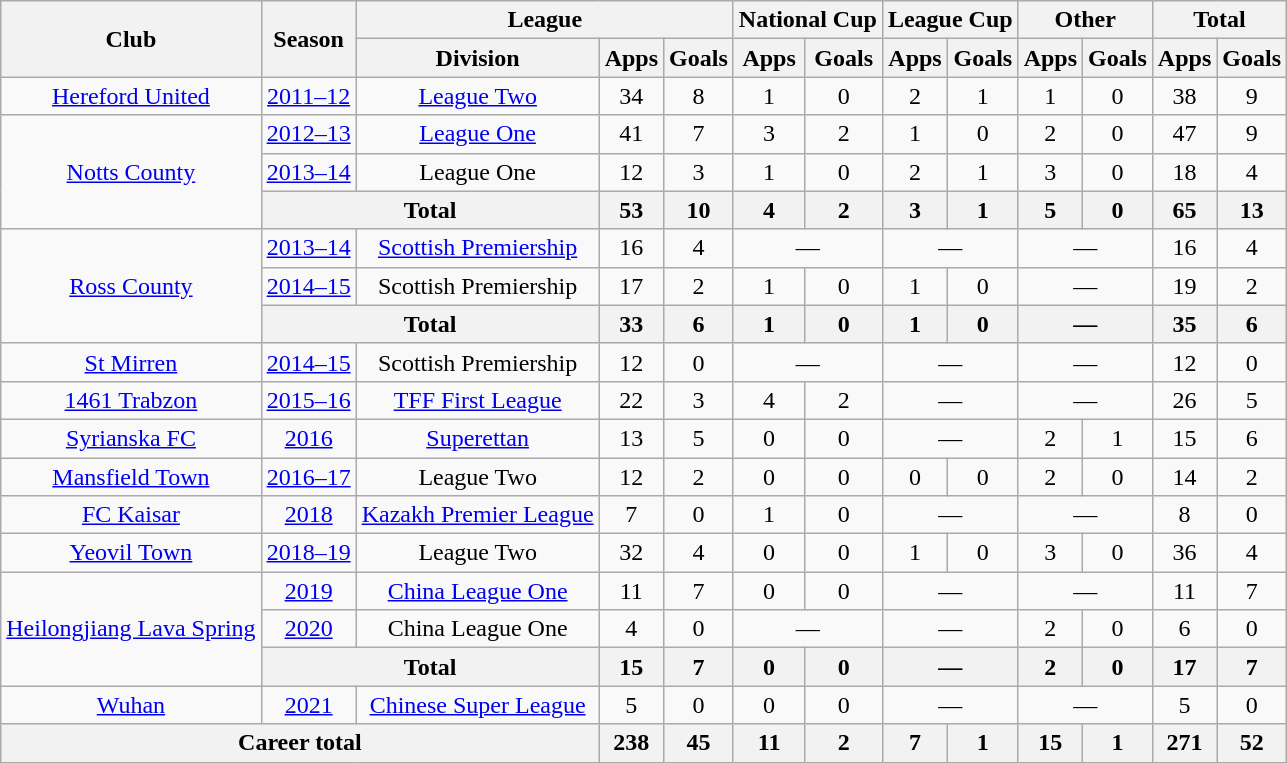<table class="wikitable" style="text-align: center;">
<tr>
<th rowspan="2">Club</th>
<th rowspan="2">Season</th>
<th colspan="3">League</th>
<th colspan="2">National Cup</th>
<th colspan="2">League Cup</th>
<th colspan="2">Other</th>
<th colspan="2">Total</th>
</tr>
<tr>
<th>Division</th>
<th>Apps</th>
<th>Goals</th>
<th>Apps</th>
<th>Goals</th>
<th>Apps</th>
<th>Goals</th>
<th>Apps</th>
<th>Goals</th>
<th>Apps</th>
<th>Goals</th>
</tr>
<tr>
<td><a href='#'>Hereford United</a></td>
<td><a href='#'>2011–12</a></td>
<td><a href='#'>League Two</a></td>
<td>34</td>
<td>8</td>
<td>1</td>
<td>0</td>
<td>2</td>
<td>1</td>
<td>1</td>
<td>0</td>
<td>38</td>
<td>9</td>
</tr>
<tr>
<td rowspan="3"><a href='#'>Notts County</a></td>
<td><a href='#'>2012–13</a></td>
<td><a href='#'>League One</a></td>
<td>41</td>
<td>7</td>
<td>3</td>
<td>2</td>
<td>1</td>
<td>0</td>
<td>2</td>
<td>0</td>
<td>47</td>
<td>9</td>
</tr>
<tr>
<td><a href='#'>2013–14</a></td>
<td>League One</td>
<td>12</td>
<td>3</td>
<td>1</td>
<td>0</td>
<td>2</td>
<td>1</td>
<td>3</td>
<td>0</td>
<td>18</td>
<td>4</td>
</tr>
<tr>
<th colspan=2>Total</th>
<th>53</th>
<th>10</th>
<th>4</th>
<th>2</th>
<th>3</th>
<th>1</th>
<th>5</th>
<th>0</th>
<th>65</th>
<th>13</th>
</tr>
<tr>
<td rowspan="3"><a href='#'>Ross County</a></td>
<td><a href='#'>2013–14</a></td>
<td><a href='#'>Scottish Premiership</a></td>
<td>16</td>
<td>4</td>
<td colspan="2">—</td>
<td colspan="2">—</td>
<td colspan="2">—</td>
<td>16</td>
<td>4</td>
</tr>
<tr>
<td><a href='#'>2014–15</a></td>
<td>Scottish Premiership</td>
<td>17</td>
<td>2</td>
<td>1</td>
<td>0</td>
<td>1</td>
<td>0</td>
<td colspan="2">—</td>
<td>19</td>
<td>2</td>
</tr>
<tr>
<th colspan=2>Total</th>
<th>33</th>
<th>6</th>
<th>1</th>
<th>0</th>
<th>1</th>
<th>0</th>
<th colspan="2">—</th>
<th>35</th>
<th>6</th>
</tr>
<tr>
<td><a href='#'>St Mirren</a></td>
<td><a href='#'>2014–15</a></td>
<td>Scottish Premiership</td>
<td>12</td>
<td>0</td>
<td colspan="2">—</td>
<td colspan="2">—</td>
<td colspan="2">—</td>
<td>12</td>
<td>0</td>
</tr>
<tr>
<td><a href='#'>1461 Trabzon</a></td>
<td><a href='#'>2015–16</a></td>
<td><a href='#'>TFF First League</a></td>
<td>22</td>
<td>3</td>
<td>4</td>
<td>2</td>
<td colspan="2">—</td>
<td colspan="2">—</td>
<td>26</td>
<td>5</td>
</tr>
<tr>
<td><a href='#'>Syrianska FC</a></td>
<td><a href='#'>2016</a></td>
<td><a href='#'>Superettan</a></td>
<td>13</td>
<td>5</td>
<td>0</td>
<td>0</td>
<td colspan="2">—</td>
<td>2</td>
<td>1</td>
<td>15</td>
<td>6</td>
</tr>
<tr>
<td><a href='#'>Mansfield Town</a></td>
<td><a href='#'>2016–17</a></td>
<td>League Two</td>
<td>12</td>
<td>2</td>
<td>0</td>
<td>0</td>
<td>0</td>
<td>0</td>
<td>2</td>
<td>0</td>
<td>14</td>
<td>2</td>
</tr>
<tr>
<td><a href='#'>FC Kaisar</a></td>
<td><a href='#'>2018</a></td>
<td><a href='#'>Kazakh Premier League</a></td>
<td>7</td>
<td>0</td>
<td>1</td>
<td>0</td>
<td colspan="2">—</td>
<td colspan="2">—</td>
<td>8</td>
<td>0</td>
</tr>
<tr>
<td><a href='#'>Yeovil Town</a></td>
<td><a href='#'>2018–19</a></td>
<td>League Two</td>
<td>32</td>
<td>4</td>
<td>0</td>
<td>0</td>
<td>1</td>
<td>0</td>
<td>3</td>
<td>0</td>
<td>36</td>
<td>4</td>
</tr>
<tr>
<td rowspan=3><a href='#'>Heilongjiang Lava Spring</a></td>
<td><a href='#'>2019</a></td>
<td><a href='#'>China League One</a></td>
<td>11</td>
<td>7</td>
<td>0</td>
<td>0</td>
<td colspan="2">—</td>
<td colspan="2">—</td>
<td>11</td>
<td>7</td>
</tr>
<tr>
<td><a href='#'>2020</a></td>
<td>China League One</td>
<td>4</td>
<td>0</td>
<td colspan="2">—</td>
<td colspan="2">—</td>
<td>2</td>
<td>0</td>
<td>6</td>
<td>0</td>
</tr>
<tr>
<th colspan=2>Total</th>
<th>15</th>
<th>7</th>
<th>0</th>
<th>0</th>
<th colspan="2">—</th>
<th>2</th>
<th>0</th>
<th>17</th>
<th>7</th>
</tr>
<tr>
<td><a href='#'>Wuhan</a></td>
<td><a href='#'>2021</a></td>
<td><a href='#'>Chinese Super League</a></td>
<td>5</td>
<td>0</td>
<td>0</td>
<td>0</td>
<td colspan="2">—</td>
<td colspan="2">—</td>
<td>5</td>
<td>0</td>
</tr>
<tr>
<th colspan=3>Career total</th>
<th>238</th>
<th>45</th>
<th>11</th>
<th>2</th>
<th>7</th>
<th>1</th>
<th>15</th>
<th>1</th>
<th>271</th>
<th>52</th>
</tr>
</table>
